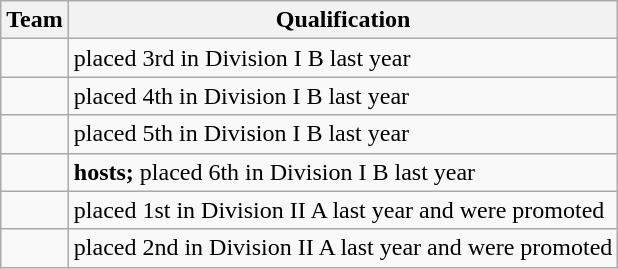<table class="wikitable">
<tr>
<th>Team</th>
<th>Qualification</th>
</tr>
<tr>
<td></td>
<td>placed 3rd in Division I B last year</td>
</tr>
<tr>
<td></td>
<td>placed 4th in Division I B last year</td>
</tr>
<tr>
<td></td>
<td>placed 5th in Division I B last year</td>
</tr>
<tr>
<td></td>
<td><strong>hosts;</strong> placed 6th in Division I B last year</td>
</tr>
<tr>
<td></td>
<td>placed 1st in Division II A last year and were promoted</td>
</tr>
<tr>
<td></td>
<td>placed 2nd in Division II A last year and were promoted</td>
</tr>
</table>
